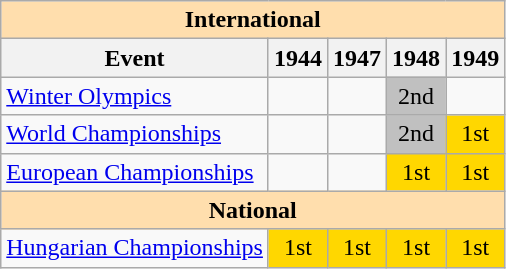<table class="wikitable" style="text-align:center">
<tr>
<th style="background-color: #ffdead; " colspan=5 align=center>International</th>
</tr>
<tr>
<th>Event</th>
<th>1944</th>
<th>1947</th>
<th>1948</th>
<th>1949</th>
</tr>
<tr>
<td align=left><a href='#'>Winter Olympics</a></td>
<td></td>
<td></td>
<td bgcolor=silver>2nd</td>
<td></td>
</tr>
<tr>
<td align=left><a href='#'>World Championships</a></td>
<td></td>
<td></td>
<td bgcolor=silver>2nd</td>
<td bgcolor=gold>1st</td>
</tr>
<tr>
<td align=left><a href='#'>European Championships</a></td>
<td></td>
<td></td>
<td bgcolor=gold>1st</td>
<td bgcolor=gold>1st</td>
</tr>
<tr>
<th style="background-color: #ffdead; " colspan=5 align=center>National</th>
</tr>
<tr>
<td align=left><a href='#'>Hungarian Championships</a></td>
<td bgcolor=gold>1st</td>
<td bgcolor=gold>1st</td>
<td bgcolor=gold>1st</td>
<td bgcolor=gold>1st</td>
</tr>
</table>
